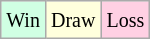<table class="wikitable">
<tr>
<td style="background:#d0ffe3;"><small>Win</small></td>
<td style="background:#ffffdd;"><small>Draw</small></td>
<td style="background:#ffd0e3;"><small>Loss</small></td>
</tr>
</table>
